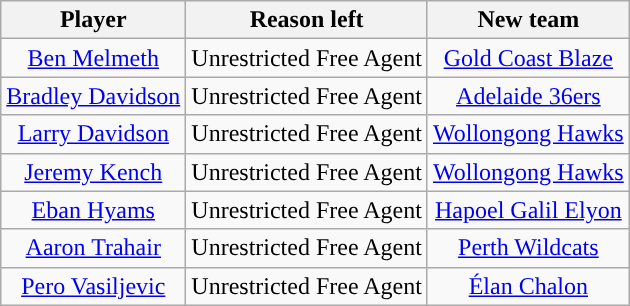<table class="wikitable sortable sortable" style="text-align: center">
<tr>
<th>Player</th>
<th>Reason left</th>
<th>New team</th>
</tr>
<tr>
<td><a href='#'>Ben Melmeth</a></td>
<td>Unrestricted Free Agent</td>
<td><a href='#'>Gold Coast Blaze</a></td>
</tr>
<tr>
<td><a href='#'>Bradley Davidson</a></td>
<td>Unrestricted Free Agent</td>
<td><a href='#'>Adelaide 36ers</a></td>
</tr>
<tr>
<td><a href='#'>Larry Davidson</a></td>
<td>Unrestricted Free Agent</td>
<td><a href='#'>Wollongong Hawks</a></td>
</tr>
<tr>
<td><a href='#'>Jeremy Kench</a></td>
<td>Unrestricted Free Agent</td>
<td><a href='#'>Wollongong Hawks</a></td>
</tr>
<tr>
<td><a href='#'>Eban Hyams</a></td>
<td>Unrestricted Free Agent</td>
<td><a href='#'>Hapoel Galil Elyon</a></td>
</tr>
<tr>
<td><a href='#'>Aaron Trahair</a></td>
<td>Unrestricted Free Agent</td>
<td><a href='#'>Perth Wildcats</a></td>
</tr>
<tr>
<td><a href='#'>Pero Vasiljevic</a></td>
<td>Unrestricted Free Agent</td>
<td><a href='#'>Élan Chalon</a></td>
</tr>
</table>
